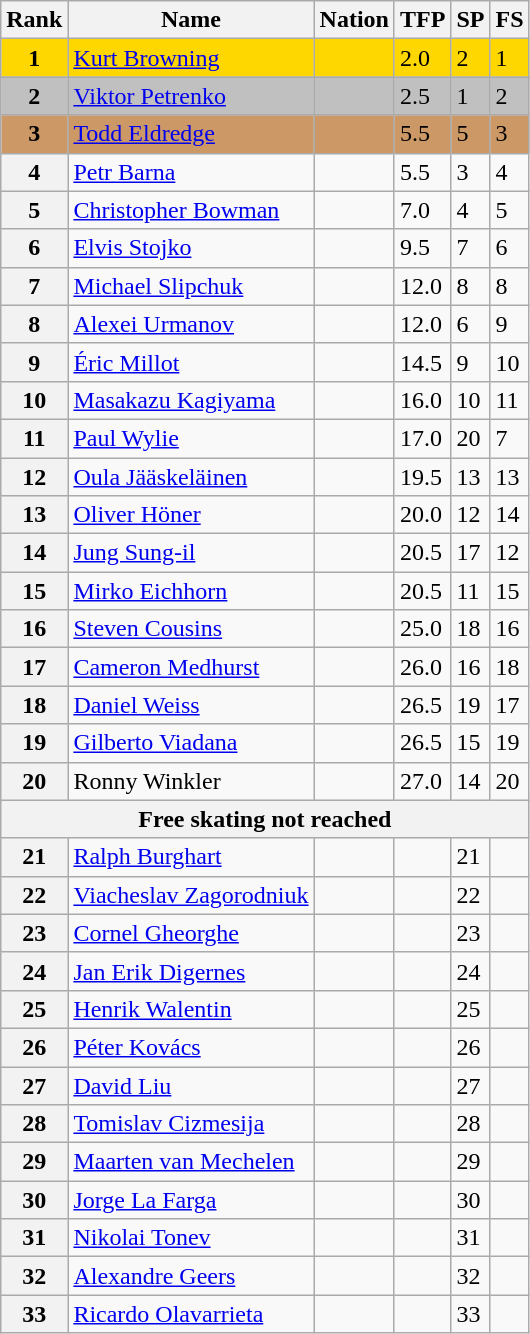<table class="wikitable">
<tr>
<th>Rank</th>
<th>Name</th>
<th>Nation</th>
<th>TFP</th>
<th>SP</th>
<th>FS</th>
</tr>
<tr bgcolor=gold>
<td align=center><strong>1</strong></td>
<td><a href='#'>Kurt Browning</a></td>
<td></td>
<td>2.0</td>
<td>2</td>
<td>1</td>
</tr>
<tr bgcolor=silver>
<td align=center><strong>2</strong></td>
<td><a href='#'>Viktor Petrenko</a></td>
<td></td>
<td>2.5</td>
<td>1</td>
<td>2</td>
</tr>
<tr bgcolor=cc9966>
<td align=center><strong>3</strong></td>
<td><a href='#'>Todd Eldredge</a></td>
<td></td>
<td>5.5</td>
<td>5</td>
<td>3</td>
</tr>
<tr>
<th>4</th>
<td><a href='#'>Petr Barna</a></td>
<td></td>
<td>5.5</td>
<td>3</td>
<td>4</td>
</tr>
<tr>
<th>5</th>
<td><a href='#'>Christopher Bowman</a></td>
<td></td>
<td>7.0</td>
<td>4</td>
<td>5</td>
</tr>
<tr>
<th>6</th>
<td><a href='#'>Elvis Stojko</a></td>
<td></td>
<td>9.5</td>
<td>7</td>
<td>6</td>
</tr>
<tr>
<th>7</th>
<td><a href='#'>Michael Slipchuk</a></td>
<td></td>
<td>12.0</td>
<td>8</td>
<td>8</td>
</tr>
<tr>
<th>8</th>
<td><a href='#'>Alexei Urmanov</a></td>
<td></td>
<td>12.0</td>
<td>6</td>
<td>9</td>
</tr>
<tr>
<th>9</th>
<td><a href='#'>Éric Millot</a></td>
<td></td>
<td>14.5</td>
<td>9</td>
<td>10</td>
</tr>
<tr>
<th>10</th>
<td><a href='#'>Masakazu Kagiyama</a></td>
<td></td>
<td>16.0</td>
<td>10</td>
<td>11</td>
</tr>
<tr>
<th>11</th>
<td><a href='#'>Paul Wylie</a></td>
<td></td>
<td>17.0</td>
<td>20</td>
<td>7</td>
</tr>
<tr>
<th>12</th>
<td><a href='#'>Oula Jääskeläinen</a></td>
<td></td>
<td>19.5</td>
<td>13</td>
<td>13</td>
</tr>
<tr>
<th>13</th>
<td><a href='#'>Oliver Höner</a></td>
<td></td>
<td>20.0</td>
<td>12</td>
<td>14</td>
</tr>
<tr>
<th>14</th>
<td><a href='#'>Jung Sung-il</a></td>
<td></td>
<td>20.5</td>
<td>17</td>
<td>12</td>
</tr>
<tr>
<th>15</th>
<td><a href='#'>Mirko Eichhorn</a></td>
<td></td>
<td>20.5</td>
<td>11</td>
<td>15</td>
</tr>
<tr>
<th>16</th>
<td><a href='#'>Steven Cousins</a></td>
<td></td>
<td>25.0</td>
<td>18</td>
<td>16</td>
</tr>
<tr>
<th>17</th>
<td><a href='#'>Cameron Medhurst</a></td>
<td></td>
<td>26.0</td>
<td>16</td>
<td>18</td>
</tr>
<tr>
<th>18</th>
<td><a href='#'>Daniel Weiss</a></td>
<td></td>
<td>26.5</td>
<td>19</td>
<td>17</td>
</tr>
<tr>
<th>19</th>
<td><a href='#'>Gilberto Viadana</a></td>
<td></td>
<td>26.5</td>
<td>15</td>
<td>19</td>
</tr>
<tr>
<th>20</th>
<td>Ronny Winkler</td>
<td></td>
<td>27.0</td>
<td>14</td>
<td>20</td>
</tr>
<tr>
<th colspan=6>Free skating not reached</th>
</tr>
<tr>
<th>21</th>
<td><a href='#'>Ralph Burghart</a></td>
<td></td>
<td></td>
<td>21</td>
<td></td>
</tr>
<tr>
<th>22</th>
<td><a href='#'>Viacheslav Zagorodniuk</a></td>
<td></td>
<td></td>
<td>22</td>
<td></td>
</tr>
<tr>
<th>23</th>
<td><a href='#'>Cornel Gheorghe</a></td>
<td></td>
<td></td>
<td>23</td>
<td></td>
</tr>
<tr>
<th>24</th>
<td><a href='#'>Jan Erik Digernes</a></td>
<td></td>
<td></td>
<td>24</td>
<td></td>
</tr>
<tr>
<th>25</th>
<td><a href='#'>Henrik Walentin</a></td>
<td></td>
<td></td>
<td>25</td>
<td></td>
</tr>
<tr>
<th>26</th>
<td><a href='#'>Péter Kovács</a></td>
<td></td>
<td></td>
<td>26</td>
<td></td>
</tr>
<tr>
<th>27</th>
<td><a href='#'>David Liu</a></td>
<td></td>
<td></td>
<td>27</td>
<td></td>
</tr>
<tr>
<th>28</th>
<td><a href='#'>Tomislav Cizmesija</a></td>
<td></td>
<td></td>
<td>28</td>
<td></td>
</tr>
<tr>
<th>29</th>
<td><a href='#'>Maarten van Mechelen</a></td>
<td></td>
<td></td>
<td>29</td>
<td></td>
</tr>
<tr>
<th>30</th>
<td><a href='#'>Jorge La Farga</a></td>
<td></td>
<td></td>
<td>30</td>
<td></td>
</tr>
<tr>
<th>31</th>
<td><a href='#'>Nikolai Tonev</a></td>
<td></td>
<td></td>
<td>31</td>
<td></td>
</tr>
<tr>
<th>32</th>
<td><a href='#'>Alexandre Geers</a></td>
<td></td>
<td></td>
<td>32</td>
<td></td>
</tr>
<tr>
<th>33</th>
<td><a href='#'>Ricardo Olavarrieta</a></td>
<td></td>
<td></td>
<td>33</td>
<td></td>
</tr>
</table>
